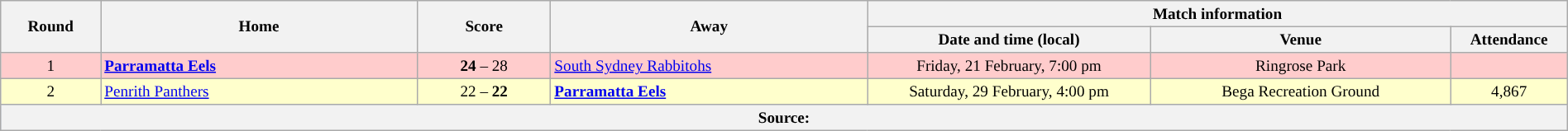<table class="wikitable" style="font-size:80%; text-align:center; width:100%;">
<tr>
<th rowspan="2" style="width:6%;">Round</th>
<th rowspan="2" style="width:19%;">Home</th>
<th rowspan="2" style="width:8%;">Score</th>
<th rowspan="2" style="width:19%;">Away</th>
<th colspan=6>Match information</th>
</tr>
<tr style="background:#ccc;">
<th width=17%>Date and time (local)</th>
<th width=18%>Venue</th>
<th width=7%>Attendance</th>
</tr>
<tr style="background:#fcc">
<td>1</td>
<td style="text-align:left;"><strong> <a href='#'>Parramatta Eels</a></strong></td>
<td><strong>24</strong> – 28</td>
<td style="text-align:left;"> <a href='#'>South Sydney Rabbitohs</a></td>
<td>Friday, 21 February, 7:00 pm</td>
<td>Ringrose Park</td>
<td></td>
</tr>
<tr style="background:#ffc;">
<td>2</td>
<td style="text-align:left;"> <a href='#'>Penrith Panthers</a></td>
<td>22 – <strong>22</strong></td>
<td style="text-align:left;"><strong> <a href='#'>Parramatta Eels</a></strong></td>
<td>Saturday, 29 February, 4:00 pm</td>
<td>Bega Recreation Ground</td>
<td>4,867</td>
</tr>
<tr style="background:#c1d8ff;">
<th colspan=12>Source:</th>
</tr>
</table>
